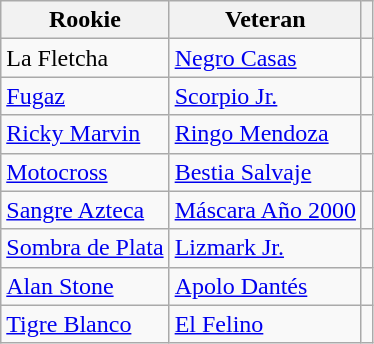<table class="wikitable">
<tr>
<th>Rookie</th>
<th>Veteran</th>
<th></th>
</tr>
<tr>
<td>La Fletcha</td>
<td><a href='#'>Negro Casas</a></td>
<td></td>
</tr>
<tr>
<td><a href='#'>Fugaz</a></td>
<td><a href='#'>Scorpio Jr.</a></td>
<td></td>
</tr>
<tr>
<td><a href='#'>Ricky Marvin</a></td>
<td><a href='#'>Ringo Mendoza</a></td>
<td></td>
</tr>
<tr>
<td><a href='#'>Motocross</a></td>
<td><a href='#'>Bestia Salvaje</a></td>
<td></td>
</tr>
<tr>
<td><a href='#'>Sangre Azteca</a></td>
<td><a href='#'>Máscara Año 2000</a></td>
<td></td>
</tr>
<tr>
<td><a href='#'>Sombra de Plata</a></td>
<td><a href='#'>Lizmark Jr.</a></td>
<td></td>
</tr>
<tr>
<td><a href='#'>Alan Stone</a></td>
<td><a href='#'>Apolo Dantés</a></td>
<td></td>
</tr>
<tr>
<td><a href='#'>Tigre Blanco</a></td>
<td><a href='#'>El Felino</a></td>
<td></td>
</tr>
</table>
